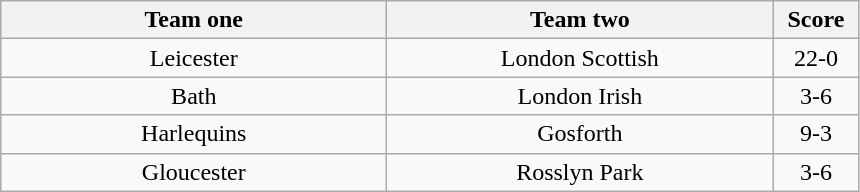<table class="wikitable" style="text-align: center">
<tr>
<th width=250>Team one</th>
<th width=250>Team two</th>
<th width=50>Score</th>
</tr>
<tr>
<td>Leicester</td>
<td>London Scottish</td>
<td>22-0</td>
</tr>
<tr>
<td>Bath</td>
<td>London Irish</td>
<td>3-6</td>
</tr>
<tr>
<td>Harlequins</td>
<td>Gosforth</td>
<td>9-3</td>
</tr>
<tr>
<td>Gloucester</td>
<td>Rosslyn Park</td>
<td>3-6</td>
</tr>
</table>
